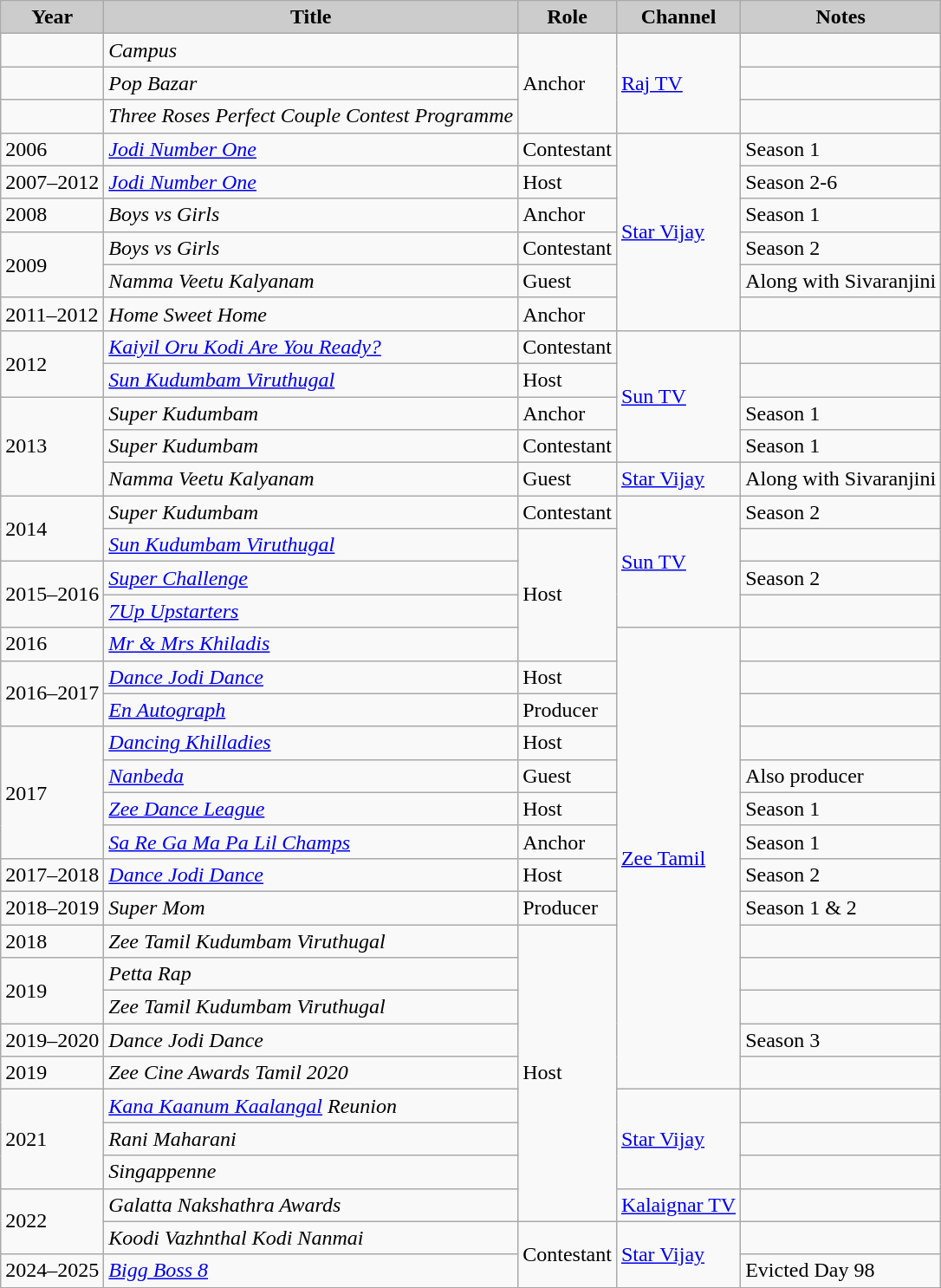<table class="wikitable">
<tr>
<th style="background:#ccc;">Year</th>
<th style="background:#ccc;">Title</th>
<th style="background:#ccc;">Role</th>
<th style="background:#ccc;">Channel</th>
<th style="background:#ccc;">Notes</th>
</tr>
<tr>
<td></td>
<td><em>Campus</em></td>
<td rowspan="3">Anchor</td>
<td rowspan="3"><a href='#'>Raj TV</a></td>
<td></td>
</tr>
<tr>
<td></td>
<td><em>Pop Bazar</em></td>
<td></td>
</tr>
<tr>
<td></td>
<td><em>Three Roses Perfect Couple Contest Programme</em></td>
<td></td>
</tr>
<tr>
<td>2006</td>
<td><em><a href='#'>Jodi Number One</a></em></td>
<td>Contestant</td>
<td rowspan="6"><a href='#'>Star Vijay</a></td>
<td>Season 1</td>
</tr>
<tr>
<td>2007–2012</td>
<td><em><a href='#'>Jodi Number One</a></em></td>
<td>Host</td>
<td>Season 2-6</td>
</tr>
<tr>
<td>2008</td>
<td><em>Boys vs Girls</em></td>
<td>Anchor</td>
<td>Season 1</td>
</tr>
<tr>
<td rowspan="2">2009</td>
<td><em>Boys vs Girls</em></td>
<td>Contestant</td>
<td>Season 2</td>
</tr>
<tr>
<td><em>Namma Veetu Kalyanam</em></td>
<td>Guest</td>
<td>Along with Sivaranjini</td>
</tr>
<tr>
<td>2011–2012</td>
<td><em>Home Sweet Home</em></td>
<td>Anchor</td>
<td></td>
</tr>
<tr>
<td rowspan="2">2012</td>
<td><em><a href='#'>Kaiyil Oru Kodi Are You Ready?</a></em></td>
<td>Contestant</td>
<td rowspan="4"><a href='#'>Sun TV</a></td>
<td></td>
</tr>
<tr>
<td><em><a href='#'>Sun Kudumbam Viruthugal</a></em></td>
<td>Host</td>
<td></td>
</tr>
<tr>
<td rowspan="3">2013</td>
<td><em>Super Kudumbam</em></td>
<td>Anchor</td>
<td>Season 1</td>
</tr>
<tr>
<td><em>Super Kudumbam</em></td>
<td>Contestant</td>
<td>Season 1</td>
</tr>
<tr>
<td><em>Namma Veetu Kalyanam</em></td>
<td>Guest</td>
<td><a href='#'>Star Vijay</a></td>
<td>Along with Sivaranjini</td>
</tr>
<tr>
<td rowspan="2">2014</td>
<td><em>Super Kudumbam</em></td>
<td>Contestant</td>
<td rowspan="4"><a href='#'>Sun TV</a></td>
<td>Season 2</td>
</tr>
<tr>
<td><em><a href='#'>Sun Kudumbam Viruthugal</a></em></td>
<td rowspan="4">Host</td>
<td></td>
</tr>
<tr>
<td rowspan="2">2015–2016</td>
<td><em><a href='#'>Super Challenge</a></em></td>
<td>Season 2</td>
</tr>
<tr>
<td><em><a href='#'>7Up Upstarters</a></em></td>
<td></td>
</tr>
<tr>
<td>2016</td>
<td><em> <a href='#'>Mr & Mrs Khiladis</a></em></td>
<td rowspan="14"><a href='#'>Zee Tamil</a></td>
<td></td>
</tr>
<tr>
<td rowspan="2">2016–2017</td>
<td><em><a href='#'>Dance Jodi Dance</a></em></td>
<td>Host</td>
<td></td>
</tr>
<tr>
<td><em><a href='#'>En Autograph</a></em></td>
<td>Producer</td>
<td></td>
</tr>
<tr>
<td rowspan="4">2017</td>
<td><em><a href='#'>Dancing Khilladies</a></em></td>
<td>Host</td>
<td></td>
</tr>
<tr>
<td><em><a href='#'>Nanbeda</a></em></td>
<td>Guest</td>
<td>Also producer</td>
</tr>
<tr>
<td><em><a href='#'>Zee Dance League</a></em></td>
<td>Host</td>
<td>Season 1</td>
</tr>
<tr>
<td><em><a href='#'>Sa Re Ga Ma Pa Lil Champs</a></em></td>
<td>Anchor</td>
<td>Season 1</td>
</tr>
<tr>
<td>2017–2018</td>
<td><em><a href='#'>Dance Jodi Dance</a></em></td>
<td>Host</td>
<td>Season 2</td>
</tr>
<tr>
<td>2018–2019</td>
<td><em>Super Mom</em></td>
<td>Producer</td>
<td>Season 1 & 2</td>
</tr>
<tr>
<td>2018</td>
<td><em>Zee Tamil Kudumbam Viruthugal</em></td>
<td rowspan="9">Host</td>
<td></td>
</tr>
<tr>
<td rowspan="2">2019</td>
<td><em>Petta Rap</em></td>
<td></td>
</tr>
<tr>
<td><em>Zee Tamil Kudumbam Viruthugal</em></td>
<td></td>
</tr>
<tr>
<td>2019–2020</td>
<td><em>Dance Jodi Dance</em></td>
<td>Season 3</td>
</tr>
<tr>
<td>2019</td>
<td><em>Zee Cine Awards Tamil 2020</em></td>
<td></td>
</tr>
<tr>
<td rowspan="3">2021</td>
<td><em><a href='#'>Kana Kaanum Kaalangal</a> Reunion</em></td>
<td rowspan="3"><a href='#'>Star Vijay</a></td>
<td></td>
</tr>
<tr>
<td><em>Rani Maharani</em></td>
<td></td>
</tr>
<tr>
<td><em>Singappenne</em></td>
<td></td>
</tr>
<tr>
<td rowspan="2">2022</td>
<td><em>Galatta Nakshathra Awards</em></td>
<td><a href='#'>Kalaignar TV</a></td>
<td></td>
</tr>
<tr>
<td><em>Koodi Vazhnthal Kodi Nanmai</em></td>
<td rowspan="2">Contestant</td>
<td rowspan="2"><a href='#'>Star Vijay</a></td>
<td></td>
</tr>
<tr>
<td>2024–2025</td>
<td><em><a href='#'>Bigg Boss 8</a></em></td>
<td>Evicted Day 98 </td>
</tr>
</table>
